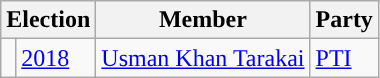<table class="wikitable">
<tr>
<th colspan="2">Election</th>
<th>Member</th>
<th>Party</th>
</tr>
<tr>
<td style="background-color: "></td>
<td><a href='#'>2018</a></td>
<td><a href='#'>Usman Khan Tarakai</a></td>
<td><a href='#'>PTI</a></td>
</tr>
</table>
